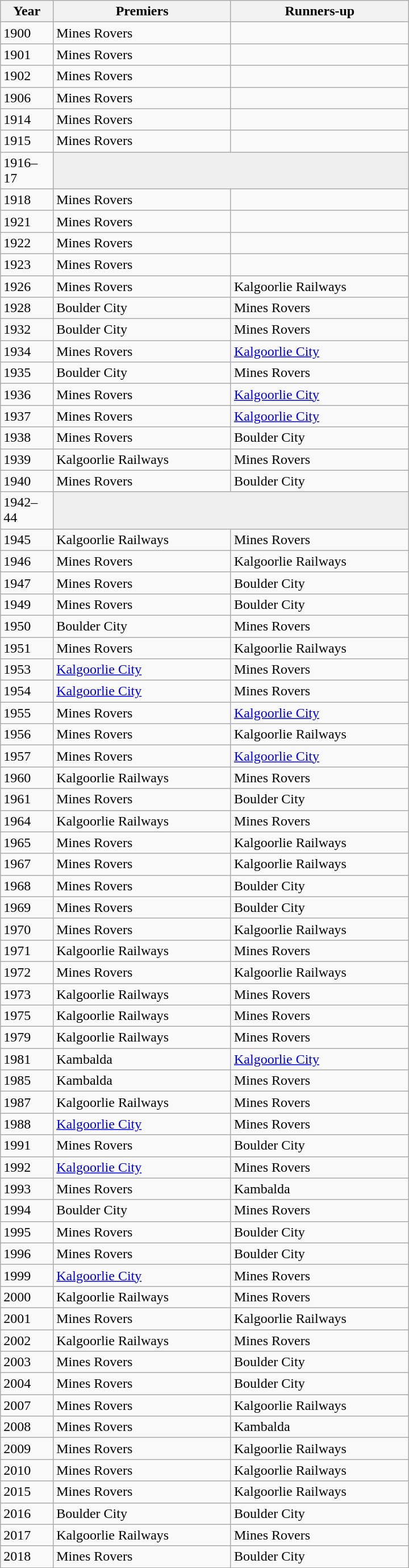<table class="wikitable sortable" width="480px">
<tr>
<th width="60px">Year</th>
<th width="250px">Premiers</th>
<th width="250px">Runners-up</th>
</tr>
<tr>
<td>1900</td>
<td>Mines Rovers</td>
<td></td>
</tr>
<tr>
<td>1901</td>
<td>Mines Rovers</td>
<td></td>
</tr>
<tr>
<td>1902</td>
<td>Mines Rovers</td>
<td></td>
</tr>
<tr>
<td>1906</td>
<td>Mines Rovers</td>
<td></td>
</tr>
<tr>
<td>1914</td>
<td>Mines Rovers</td>
<td></td>
</tr>
<tr>
<td>1915</td>
<td>Mines Rovers</td>
<td></td>
</tr>
<tr>
<td>1916–17</td>
<td colspan="2" style="background:#efefef"></td>
</tr>
<tr>
<td>1918</td>
<td>Mines Rovers</td>
<td></td>
</tr>
<tr>
<td>1921</td>
<td>Mines Rovers</td>
<td></td>
</tr>
<tr>
<td>1922</td>
<td>Mines Rovers</td>
<td></td>
</tr>
<tr>
<td>1923</td>
<td>Mines Rovers</td>
<td></td>
</tr>
<tr>
<td>1926</td>
<td>Mines Rovers</td>
<td>Kalgoorlie Railways</td>
</tr>
<tr>
<td>1928</td>
<td>Boulder City</td>
<td>Mines Rovers</td>
</tr>
<tr>
<td>1932</td>
<td>Boulder City</td>
<td>Mines Rovers</td>
</tr>
<tr>
<td>1934</td>
<td>Mines Rovers</td>
<td><a href='#'>Kalgoorlie City</a></td>
</tr>
<tr>
<td>1935</td>
<td>Boulder City</td>
<td>Mines Rovers</td>
</tr>
<tr>
<td>1936</td>
<td>Mines Rovers</td>
<td><a href='#'>Kalgoorlie City</a></td>
</tr>
<tr>
<td>1937</td>
<td>Mines Rovers</td>
<td><a href='#'>Kalgoorlie City</a></td>
</tr>
<tr>
<td>1938</td>
<td>Mines Rovers</td>
<td>Boulder City</td>
</tr>
<tr>
<td>1939</td>
<td>Kalgoorlie Railways</td>
<td>Mines Rovers</td>
</tr>
<tr>
<td>1940</td>
<td>Mines Rovers</td>
<td>Boulder City</td>
</tr>
<tr>
<td>1942–44</td>
<td colspan="2" style="background:#efefef"></td>
</tr>
<tr>
<td>1945</td>
<td>Kalgoorlie Railways</td>
<td>Mines Rovers</td>
</tr>
<tr>
<td>1946</td>
<td>Mines Rovers</td>
<td>Kalgoorlie Railways</td>
</tr>
<tr>
<td>1947</td>
<td>Mines Rovers</td>
<td>Boulder City</td>
</tr>
<tr>
<td>1949</td>
<td>Mines Rovers</td>
<td>Boulder City</td>
</tr>
<tr>
<td>1950</td>
<td>Boulder City</td>
<td>Mines Rovers</td>
</tr>
<tr>
<td>1951</td>
<td>Mines Rovers</td>
<td>Kalgoorlie Railways</td>
</tr>
<tr>
<td>1953</td>
<td><a href='#'>Kalgoorlie City</a></td>
<td>Mines Rovers</td>
</tr>
<tr>
<td>1954</td>
<td><a href='#'>Kalgoorlie City</a></td>
<td>Mines Rovers</td>
</tr>
<tr>
<td>1955</td>
<td>Mines Rovers</td>
<td><a href='#'>Kalgoorlie City</a></td>
</tr>
<tr>
<td>1956</td>
<td>Mines Rovers</td>
<td>Kalgoorlie Railways</td>
</tr>
<tr>
<td>1957</td>
<td>Mines Rovers</td>
<td><a href='#'>Kalgoorlie City</a></td>
</tr>
<tr>
<td>1960</td>
<td>Kalgoorlie Railways</td>
<td>Mines Rovers</td>
</tr>
<tr>
<td>1961</td>
<td>Mines Rovers</td>
<td>Boulder City</td>
</tr>
<tr>
<td>1964</td>
<td>Kalgoorlie Railways</td>
<td>Mines Rovers</td>
</tr>
<tr>
<td>1965</td>
<td>Mines Rovers</td>
<td>Kalgoorlie Railways</td>
</tr>
<tr>
<td>1967</td>
<td>Mines Rovers</td>
<td>Kalgoorlie Railways</td>
</tr>
<tr>
<td>1968</td>
<td>Mines Rovers</td>
<td>Boulder City</td>
</tr>
<tr>
<td>1969</td>
<td>Mines Rovers</td>
<td>Boulder City</td>
</tr>
<tr>
<td>1970</td>
<td>Mines Rovers</td>
<td>Kalgoorlie Railways</td>
</tr>
<tr>
<td>1971</td>
<td>Kalgoorlie Railways</td>
<td>Mines Rovers</td>
</tr>
<tr>
<td>1972</td>
<td>Mines Rovers</td>
<td>Kalgoorlie Railways</td>
</tr>
<tr>
<td>1973</td>
<td>Kalgoorlie Railways</td>
<td>Mines Rovers</td>
</tr>
<tr>
<td>1975</td>
<td>Kalgoorlie Railways</td>
<td>Mines Rovers</td>
</tr>
<tr>
<td>1979</td>
<td>Kalgoorlie Railways</td>
<td>Mines Rovers</td>
</tr>
<tr>
<td>1981</td>
<td>Kambalda</td>
<td><a href='#'>Kalgoorlie City</a></td>
</tr>
<tr>
<td>1985</td>
<td>Kambalda</td>
<td>Mines Rovers</td>
</tr>
<tr>
<td>1987</td>
<td>Kalgoorlie Railways</td>
<td>Mines Rovers</td>
</tr>
<tr>
<td>1988</td>
<td><a href='#'>Kalgoorlie City</a></td>
<td>Mines Rovers</td>
</tr>
<tr>
<td>1991</td>
<td>Mines Rovers</td>
<td>Boulder City</td>
</tr>
<tr>
<td>1992</td>
<td><a href='#'>Kalgoorlie City</a></td>
<td>Mines Rovers</td>
</tr>
<tr>
<td>1993</td>
<td>Mines Rovers</td>
<td>Kambalda</td>
</tr>
<tr>
<td>1994</td>
<td>Boulder City</td>
<td>Mines Rovers</td>
</tr>
<tr>
<td>1995</td>
<td>Mines Rovers</td>
<td>Boulder City</td>
</tr>
<tr>
<td>1996</td>
<td>Mines Rovers</td>
<td>Boulder City</td>
</tr>
<tr>
<td>1999</td>
<td><a href='#'>Kalgoorlie City</a></td>
<td>Mines Rovers</td>
</tr>
<tr>
<td>2000</td>
<td>Kalgoorlie Railways</td>
<td>Mines Rovers</td>
</tr>
<tr>
<td>2001</td>
<td>Mines Rovers</td>
<td>Kalgoorlie Railways</td>
</tr>
<tr>
<td>2002</td>
<td>Kalgoorlie Railways</td>
<td>Mines Rovers</td>
</tr>
<tr>
<td>2003</td>
<td>Mines Rovers</td>
<td>Boulder City</td>
</tr>
<tr>
<td>2004</td>
<td>Mines Rovers</td>
<td>Boulder City</td>
</tr>
<tr>
<td>2007</td>
<td>Mines Rovers</td>
<td>Kalgoorlie Railways</td>
</tr>
<tr>
<td>2008</td>
<td>Mines Rovers</td>
<td>Kambalda</td>
</tr>
<tr>
<td>2009</td>
<td>Mines Rovers</td>
<td>Kalgoorlie Railways</td>
</tr>
<tr>
<td>2010</td>
<td>Mines Rovers</td>
<td>Kalgoorlie Railways</td>
</tr>
<tr>
<td>2015</td>
<td>Mines Rovers</td>
<td>Kalgoorlie Railways</td>
</tr>
<tr>
<td>2016</td>
<td>Boulder City</td>
<td>Boulder City</td>
</tr>
<tr>
<td>2017</td>
<td>Kalgoorlie Railways</td>
<td>Mines Rovers</td>
</tr>
<tr>
<td>2018</td>
<td>Mines Rovers</td>
<td>Boulder City</td>
</tr>
</table>
